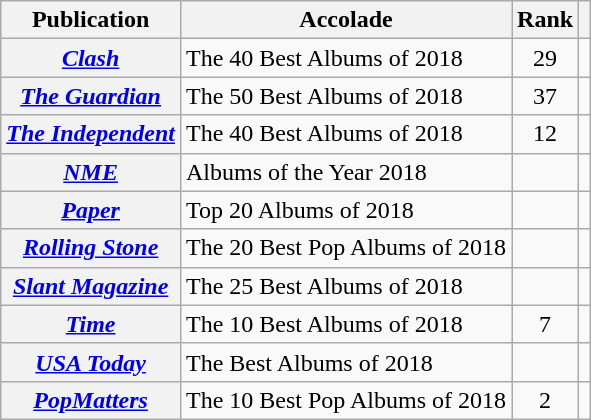<table class="wikitable sortable plainrowheaders">
<tr>
<th>Publication</th>
<th>Accolade</th>
<th>Rank</th>
<th class="unsortable"></th>
</tr>
<tr>
<th scope="row"><em><a href='#'>Clash</a></em></th>
<td>The 40 Best Albums of 2018</td>
<td style="text-align:center;">29</td>
<td style="text-align:center;"></td>
</tr>
<tr>
<th scope="row"><em><a href='#'>The Guardian</a></em></th>
<td>The 50 Best Albums of 2018</td>
<td style="text-align:center;">37</td>
<td style="text-align:center;"></td>
</tr>
<tr>
<th scope="row"><em><a href='#'>The Independent</a></em></th>
<td>The 40 Best Albums of 2018</td>
<td style="text-align:center;">12</td>
<td style="text-align:center;"></td>
</tr>
<tr>
<th scope="row"><em><a href='#'>NME</a></em></th>
<td>Albums of the Year 2018</td>
<td></td>
<td></td>
</tr>
<tr>
<th scope="row"><em><a href='#'>Paper</a></em></th>
<td>Top 20 Albums of 2018</td>
<td></td>
<td></td>
</tr>
<tr>
<th scope="row"><em><a href='#'>Rolling Stone</a></em></th>
<td>The 20 Best Pop Albums of 2018</td>
<td></td>
<td></td>
</tr>
<tr>
<th scope="row"><em><a href='#'>Slant Magazine</a></em></th>
<td>The 25 Best Albums of 2018</td>
<td></td>
<td></td>
</tr>
<tr>
<th scope="row"><em><a href='#'>Time</a></em></th>
<td>The 10 Best Albums of 2018</td>
<td style="text-align:center;">7</td>
<td style="text-align:center;"></td>
</tr>
<tr>
<th scope="row"><em><a href='#'>USA Today</a></em></th>
<td>The Best Albums of 2018</td>
<td></td>
<td></td>
</tr>
<tr>
<th scope="row"><em><a href='#'>PopMatters</a></em></th>
<td>The 10 Best Pop Albums of 2018</td>
<td style="text-align:center;">2</td>
<td style="text-align:center;"></td>
</tr>
</table>
